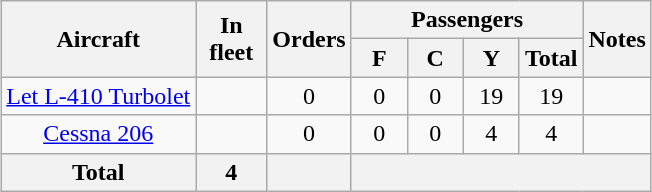<table class="wikitable" style="margin:1em auto; text-align:center;">
<tr>
<th rowspan="2">Aircraft</th>
<th rowspan="2" style="width:30pt;">In fleet</th>
<th rowspan="2" style="width:30pt;">Orders</th>
<th colspan="4">Passengers</th>
<th rowspan="2">Notes</th>
</tr>
<tr>
<th style="width:30px;"><abbr>F</abbr></th>
<th style="width:30px;"><abbr>C</abbr></th>
<th style="width:30px;"><abbr>Y</abbr></th>
<th style="width:30px;">Total</th>
</tr>
<tr>
<td><a href='#'>Let L-410 Turbolet</a></td>
<td></td>
<td>0</td>
<td>0</td>
<td>0</td>
<td>19</td>
<td>19</td>
<td></td>
</tr>
<tr>
<td><a href='#'>Cessna 206</a></td>
<td></td>
<td>0</td>
<td>0</td>
<td>0</td>
<td>4</td>
<td>4</td>
<td></td>
</tr>
<tr>
<th>Total</th>
<th>4</th>
<th></th>
<th colspan="5"></th>
</tr>
</table>
